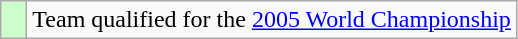<table class="wikitable" style="text-align: left;">
<tr>
<td width=10px bgcolor=#ccffcc></td>
<td>Team qualified for the <a href='#'>2005 World Championship</a></td>
</tr>
</table>
